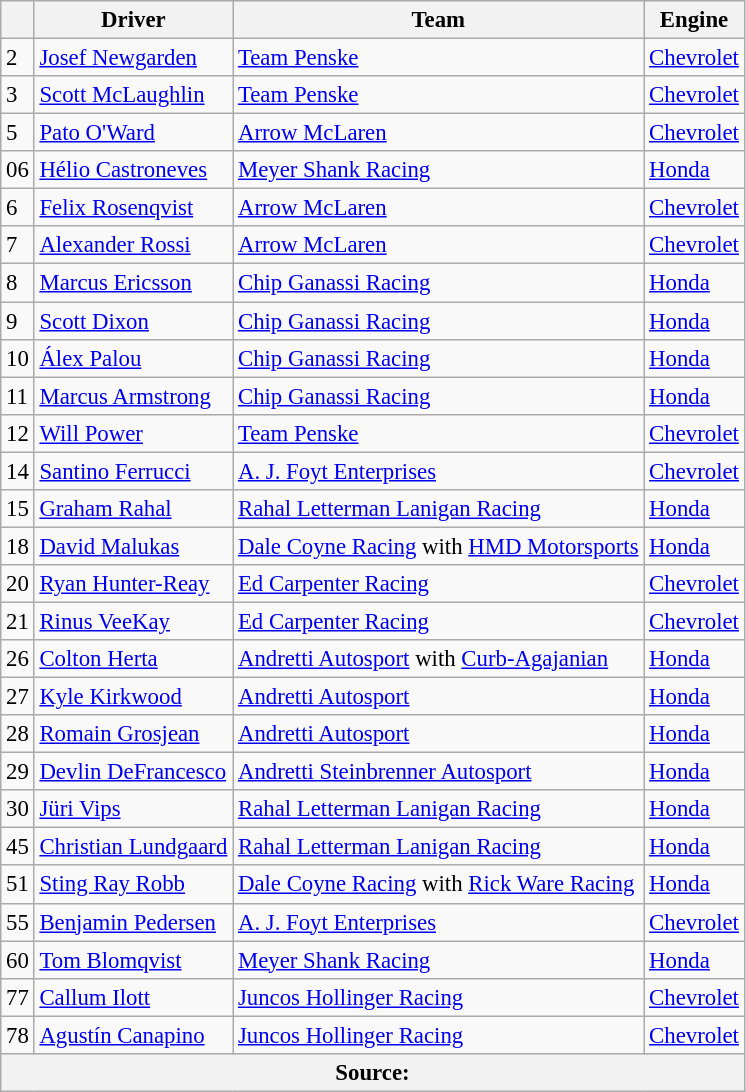<table class="wikitable" style="font-size: 95%;">
<tr>
<th align=center></th>
<th>Driver</th>
<th>Team</th>
<th>Engine</th>
</tr>
<tr>
<td>2</td>
<td> <a href='#'>Josef Newgarden</a></td>
<td><a href='#'>Team Penske</a></td>
<td><a href='#'>Chevrolet</a></td>
</tr>
<tr>
<td>3</td>
<td> <a href='#'>Scott McLaughlin</a></td>
<td><a href='#'>Team Penske</a></td>
<td><a href='#'>Chevrolet</a></td>
</tr>
<tr>
<td>5</td>
<td> <a href='#'>Pato O'Ward</a></td>
<td><a href='#'>Arrow McLaren</a></td>
<td><a href='#'>Chevrolet</a></td>
</tr>
<tr>
<td>06</td>
<td> <a href='#'>Hélio Castroneves</a> <strong></strong></td>
<td><a href='#'>Meyer Shank Racing</a></td>
<td><a href='#'>Honda</a></td>
</tr>
<tr>
<td>6</td>
<td> <a href='#'>Felix Rosenqvist</a></td>
<td><a href='#'>Arrow McLaren</a></td>
<td><a href='#'>Chevrolet</a></td>
</tr>
<tr>
<td>7</td>
<td> <a href='#'>Alexander Rossi</a></td>
<td><a href='#'>Arrow McLaren</a></td>
<td><a href='#'>Chevrolet</a></td>
</tr>
<tr>
<td>8</td>
<td> <a href='#'>Marcus Ericsson</a></td>
<td><a href='#'>Chip Ganassi Racing</a></td>
<td><a href='#'>Honda</a></td>
</tr>
<tr>
<td>9</td>
<td> <a href='#'>Scott Dixon</a></td>
<td><a href='#'>Chip Ganassi Racing</a></td>
<td><a href='#'>Honda</a></td>
</tr>
<tr>
<td>10</td>
<td> <a href='#'>Álex Palou</a> <strong></strong></td>
<td><a href='#'>Chip Ganassi Racing</a></td>
<td><a href='#'>Honda</a></td>
</tr>
<tr>
<td>11</td>
<td> <a href='#'>Marcus Armstrong</a> <strong></strong></td>
<td><a href='#'>Chip Ganassi Racing</a></td>
<td><a href='#'>Honda</a></td>
</tr>
<tr>
<td>12</td>
<td> <a href='#'>Will Power</a></td>
<td><a href='#'>Team Penske</a></td>
<td><a href='#'>Chevrolet</a></td>
</tr>
<tr>
<td>14</td>
<td> <a href='#'>Santino Ferrucci</a></td>
<td><a href='#'>A. J. Foyt Enterprises</a></td>
<td><a href='#'>Chevrolet</a></td>
</tr>
<tr>
<td>15</td>
<td> <a href='#'>Graham Rahal</a></td>
<td><a href='#'>Rahal Letterman Lanigan Racing</a></td>
<td><a href='#'>Honda</a></td>
</tr>
<tr>
<td>18</td>
<td> <a href='#'>David Malukas</a></td>
<td><a href='#'>Dale Coyne Racing</a> with <a href='#'>HMD Motorsports</a></td>
<td><a href='#'>Honda</a></td>
</tr>
<tr>
<td>20</td>
<td> <a href='#'>Ryan Hunter-Reay</a></td>
<td><a href='#'>Ed Carpenter Racing</a></td>
<td><a href='#'>Chevrolet</a></td>
</tr>
<tr>
<td>21</td>
<td> <a href='#'>Rinus VeeKay</a></td>
<td><a href='#'>Ed Carpenter Racing</a></td>
<td><a href='#'>Chevrolet</a></td>
</tr>
<tr>
<td>26</td>
<td> <a href='#'>Colton Herta</a> <strong></strong></td>
<td><a href='#'>Andretti Autosport</a> with <a href='#'>Curb-Agajanian</a></td>
<td><a href='#'>Honda</a></td>
</tr>
<tr>
<td>27</td>
<td> <a href='#'>Kyle Kirkwood</a></td>
<td><a href='#'>Andretti Autosport</a></td>
<td><a href='#'>Honda</a></td>
</tr>
<tr>
<td>28</td>
<td> <a href='#'>Romain Grosjean</a></td>
<td><a href='#'>Andretti Autosport</a></td>
<td><a href='#'>Honda</a></td>
</tr>
<tr>
<td>29</td>
<td> <a href='#'>Devlin DeFrancesco</a></td>
<td><a href='#'>Andretti Steinbrenner Autosport</a></td>
<td><a href='#'>Honda</a></td>
</tr>
<tr>
<td>30</td>
<td> <a href='#'>Jüri Vips</a> <strong></strong></td>
<td><a href='#'>Rahal Letterman Lanigan Racing</a></td>
<td><a href='#'>Honda</a></td>
</tr>
<tr>
<td>45</td>
<td> <a href='#'>Christian Lundgaard</a></td>
<td><a href='#'>Rahal Letterman Lanigan Racing</a></td>
<td><a href='#'>Honda</a></td>
</tr>
<tr>
<td>51</td>
<td> <a href='#'>Sting Ray Robb</a> <strong></strong></td>
<td><a href='#'>Dale Coyne Racing</a> with <a href='#'>Rick Ware Racing</a></td>
<td><a href='#'>Honda</a></td>
</tr>
<tr>
<td>55</td>
<td> <a href='#'>Benjamin Pedersen</a> <strong></strong></td>
<td><a href='#'>A. J. Foyt Enterprises</a></td>
<td><a href='#'>Chevrolet</a></td>
</tr>
<tr>
<td>60</td>
<td> <a href='#'>Tom Blomqvist</a> <strong></strong></td>
<td><a href='#'>Meyer Shank Racing</a></td>
<td><a href='#'>Honda</a></td>
</tr>
<tr>
<td>77</td>
<td> <a href='#'>Callum Ilott</a></td>
<td><a href='#'>Juncos Hollinger Racing</a></td>
<td><a href='#'>Chevrolet</a></td>
</tr>
<tr>
<td>78</td>
<td> <a href='#'>Agustín Canapino</a> <strong></strong></td>
<td><a href='#'>Juncos Hollinger Racing</a></td>
<td><a href='#'>Chevrolet</a></td>
</tr>
<tr>
<th colspan=4>Source:</th>
</tr>
</table>
